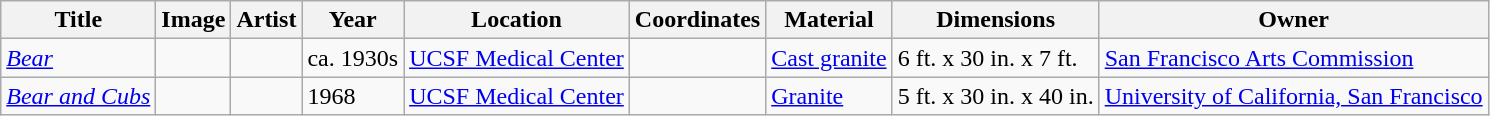<table class="wikitable sortable">
<tr>
<th>Title</th>
<th>Image</th>
<th>Artist</th>
<th>Year</th>
<th>Location</th>
<th>Coordinates</th>
<th>Material</th>
<th>Dimensions</th>
<th>Owner</th>
</tr>
<tr>
<td><em><a href='#'>Bear</a></em></td>
<td></td>
<td></td>
<td>ca. 1930s</td>
<td><a href='#'>UCSF Medical Center</a></td>
<td><small></small></td>
<td><a href='#'>Cast granite</a></td>
<td>6 ft. x 30 in. x 7 ft.</td>
<td><a href='#'>San Francisco Arts Commission</a></td>
</tr>
<tr>
<td><em><a href='#'>Bear and Cubs</a></em></td>
<td></td>
<td></td>
<td>1968</td>
<td><a href='#'>UCSF Medical Center</a></td>
<td><small></small></td>
<td><a href='#'>Granite</a></td>
<td>5 ft. x 30 in. x 40 in.</td>
<td><a href='#'>University of California, San Francisco</a></td>
</tr>
</table>
